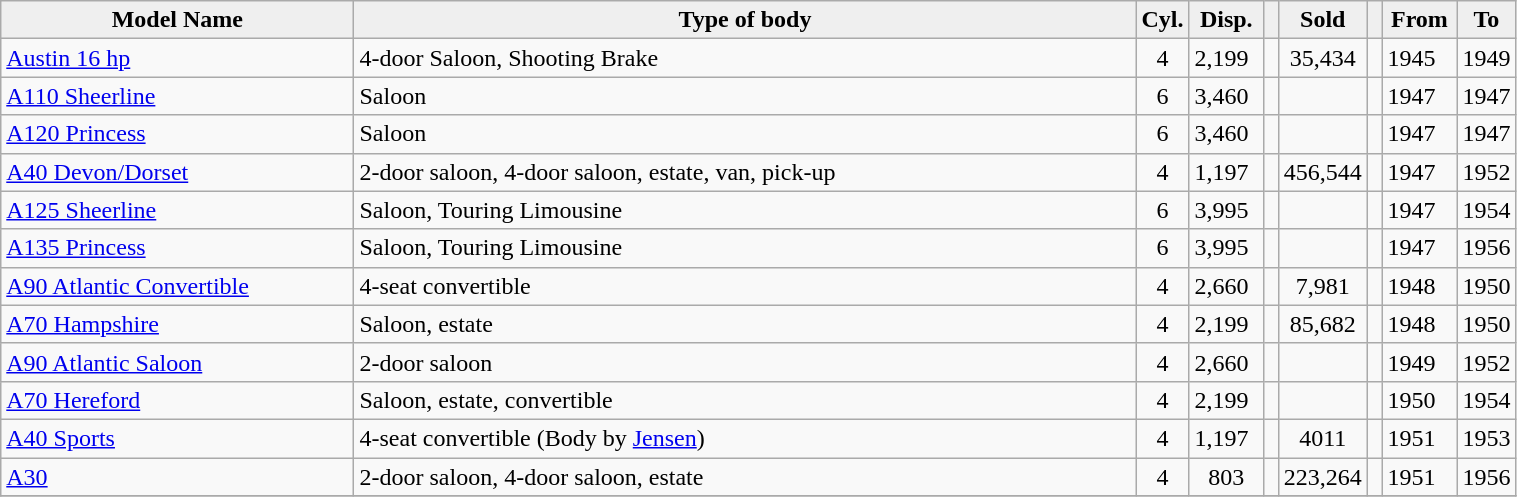<table class="wikitable" style="width:80%">
<tr>
<th style="background:#efefef; width:25%"><strong>Model Name</strong></th>
<th style="background:#efefef; width:57%"><strong>Type of body</strong></th>
<th style="background:#efefef; width:1%"><strong>Cyl.</strong></th>
<th style="background:#efefef; width:5%"><strong>Disp.</strong></th>
<th style="background:#efefef; width:1%"><strong> </strong></th>
<th style="background:#efefef; width:5%"><strong> Sold </strong></th>
<th style="background:#efefef; width:1%"><strong> </strong></th>
<th style="background:#efefef; width:5%"><strong>From</strong></th>
<th style="background:#efefef; width:5%"><strong>To</strong></th>
</tr>
<tr>
<td><a href='#'>Austin 16 hp</a></td>
<td>4-door Saloon, Shooting Brake</td>
<td style="text-align:center;">4</td>
<td>2,199</td>
<td></td>
<td style="text-align:center;">35,434</td>
<td></td>
<td>1945</td>
<td>1949</td>
</tr>
<tr>
<td><a href='#'>A110 Sheerline</a></td>
<td>Saloon</td>
<td style="text-align:center;">6</td>
<td>3,460</td>
<td></td>
<td></td>
<td></td>
<td>1947</td>
<td>1947</td>
</tr>
<tr>
<td><a href='#'>A120 Princess</a></td>
<td>Saloon</td>
<td style="text-align:center;">6</td>
<td>3,460</td>
<td></td>
<td></td>
<td></td>
<td>1947</td>
<td>1947</td>
</tr>
<tr>
<td><a href='#'>A40 Devon/Dorset</a></td>
<td>2-door saloon, 4-door saloon, estate, van, pick-up</td>
<td style="text-align:center;">4</td>
<td>1,197</td>
<td></td>
<td style="text-align:center;">456,544</td>
<td></td>
<td>1947</td>
<td>1952</td>
</tr>
<tr>
<td><a href='#'>A125 Sheerline</a></td>
<td>Saloon, Touring Limousine</td>
<td style="text-align:center;">6</td>
<td>3,995</td>
<td></td>
<td></td>
<td></td>
<td>1947</td>
<td>1954</td>
</tr>
<tr>
<td><a href='#'>A135 Princess</a></td>
<td>Saloon, Touring Limousine</td>
<td style="text-align:center;">6</td>
<td>3,995</td>
<td></td>
<td></td>
<td></td>
<td>1947</td>
<td>1956</td>
</tr>
<tr>
<td><a href='#'>A90 Atlantic Convertible</a></td>
<td>4-seat convertible</td>
<td style="text-align:center;">4</td>
<td>2,660</td>
<td></td>
<td style="text-align:center;">7,981</td>
<td></td>
<td>1948</td>
<td>1950</td>
</tr>
<tr>
<td><a href='#'>A70 Hampshire</a></td>
<td>Saloon, estate</td>
<td style="text-align:center;">4</td>
<td>2,199</td>
<td></td>
<td style="text-align:center;">85,682</td>
<td></td>
<td>1948</td>
<td>1950</td>
</tr>
<tr>
<td><a href='#'>A90 Atlantic Saloon</a></td>
<td>2-door saloon</td>
<td style="text-align:center;">4</td>
<td>2,660</td>
<td></td>
<td></td>
<td></td>
<td>1949</td>
<td>1952</td>
</tr>
<tr>
<td><a href='#'>A70 Hereford</a></td>
<td>Saloon, estate, convertible</td>
<td style="text-align:center;">4</td>
<td>2,199</td>
<td></td>
<td></td>
<td></td>
<td>1950</td>
<td>1954</td>
</tr>
<tr>
<td><a href='#'>A40 Sports</a></td>
<td>4-seat convertible (Body by <a href='#'>Jensen</a>)</td>
<td style="text-align:center;">4</td>
<td>1,197</td>
<td></td>
<td style="text-align:center;">4011</td>
<td></td>
<td>1951</td>
<td>1953</td>
</tr>
<tr>
<td><a href='#'>A30</a></td>
<td>2-door saloon, 4-door saloon, estate</td>
<td style="text-align:center;">4</td>
<td style="text-align:center;">803</td>
<td></td>
<td style="text-align:center;">223,264</td>
<td></td>
<td>1951</td>
<td>1956</td>
</tr>
<tr>
</tr>
</table>
